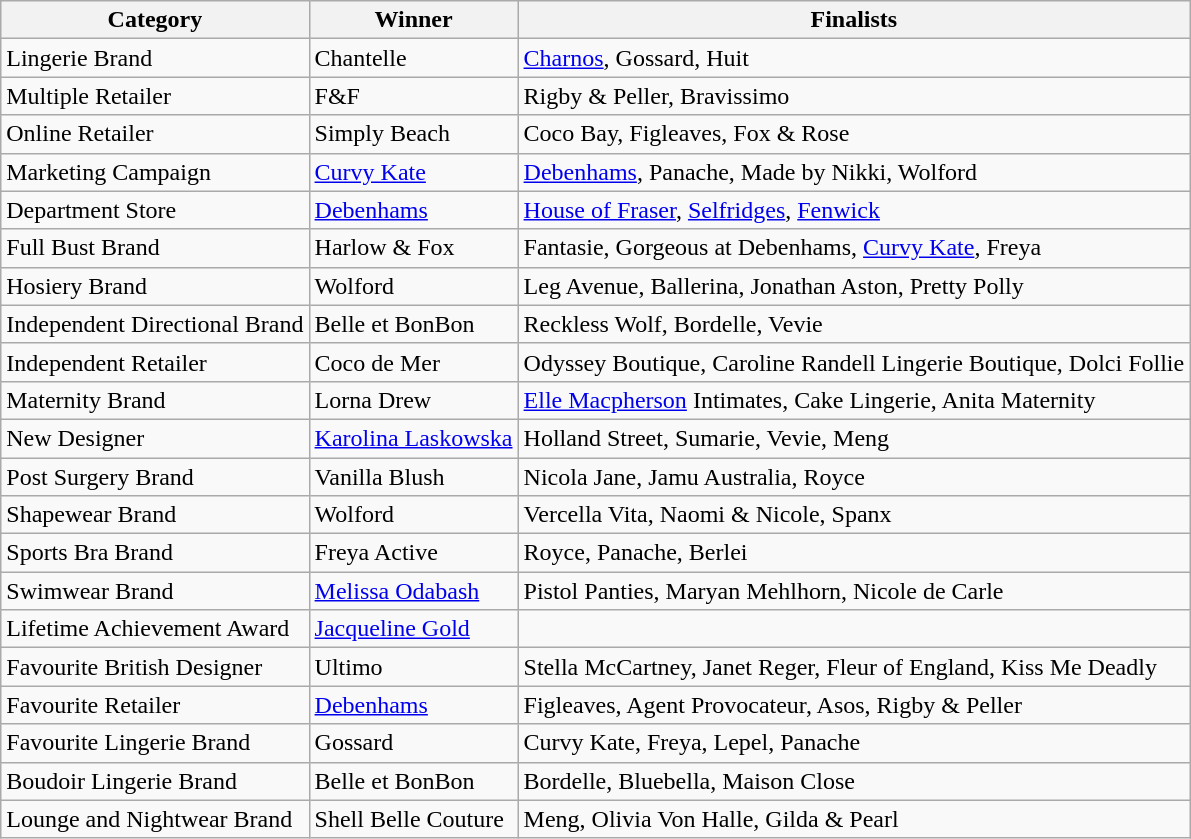<table class=wikitable>
<tr>
<th>Category</th>
<th>Winner</th>
<th>Finalists</th>
</tr>
<tr>
<td>Lingerie Brand</td>
<td>Chantelle</td>
<td><a href='#'>Charnos</a>, Gossard, Huit</td>
</tr>
<tr>
<td>Multiple Retailer</td>
<td>F&F</td>
<td>Rigby & Peller, Bravissimo</td>
</tr>
<tr>
<td>Online Retailer</td>
<td>Simply Beach</td>
<td>Coco Bay, Figleaves, Fox & Rose</td>
</tr>
<tr>
<td>Marketing Campaign</td>
<td><a href='#'>Curvy Kate</a></td>
<td><a href='#'>Debenhams</a>, Panache, Made by Nikki, Wolford</td>
</tr>
<tr>
<td>Department Store</td>
<td><a href='#'>Debenhams</a></td>
<td><a href='#'>House of Fraser</a>, <a href='#'>Selfridges</a>, <a href='#'>Fenwick</a></td>
</tr>
<tr>
<td>Full Bust Brand</td>
<td>Harlow & Fox</td>
<td>Fantasie, Gorgeous at Debenhams, <a href='#'>Curvy Kate</a>, Freya</td>
</tr>
<tr>
<td>Hosiery Brand</td>
<td>Wolford</td>
<td>Leg Avenue,  Ballerina, Jonathan Aston, Pretty Polly</td>
</tr>
<tr>
<td>Independent Directional Brand</td>
<td>Belle et BonBon</td>
<td>Reckless Wolf, Bordelle, Vevie</td>
</tr>
<tr>
<td>Independent Retailer</td>
<td>Coco de Mer</td>
<td>Odyssey Boutique, Caroline Randell Lingerie Boutique, Dolci Follie</td>
</tr>
<tr>
<td>Maternity Brand</td>
<td>Lorna Drew</td>
<td><a href='#'>Elle Macpherson</a> Intimates, Cake Lingerie, Anita Maternity</td>
</tr>
<tr>
<td>New Designer</td>
<td><a href='#'>Karolina Laskowska</a></td>
<td>Holland Street, Sumarie, Vevie, Meng</td>
</tr>
<tr>
<td>Post Surgery Brand</td>
<td>Vanilla Blush</td>
<td>Nicola Jane, Jamu Australia, Royce</td>
</tr>
<tr>
<td>Shapewear Brand</td>
<td>Wolford</td>
<td>Vercella Vita,  Naomi & Nicole, Spanx</td>
</tr>
<tr>
<td>Sports Bra Brand</td>
<td>Freya Active</td>
<td>Royce,  Panache, Berlei</td>
</tr>
<tr>
<td>Swimwear Brand</td>
<td><a href='#'>Melissa Odabash</a></td>
<td>Pistol Panties, Maryan Mehlhorn, Nicole de Carle</td>
</tr>
<tr>
<td>Lifetime Achievement Award</td>
<td><a href='#'>Jacqueline Gold</a></td>
<td></td>
</tr>
<tr>
<td>Favourite British Designer</td>
<td>Ultimo</td>
<td>Stella McCartney, Janet Reger, Fleur of England, Kiss Me Deadly</td>
</tr>
<tr>
<td>Favourite Retailer</td>
<td><a href='#'>Debenhams</a></td>
<td>Figleaves, Agent Provocateur, Asos, Rigby & Peller</td>
</tr>
<tr>
<td>Favourite Lingerie Brand</td>
<td>Gossard</td>
<td>Curvy Kate, Freya, Lepel, Panache</td>
</tr>
<tr>
<td>Boudoir Lingerie Brand</td>
<td>Belle et BonBon</td>
<td>Bordelle, Bluebella, Maison Close</td>
</tr>
<tr>
<td>Lounge and Nightwear Brand</td>
<td>Shell Belle Couture</td>
<td>Meng, Olivia Von Halle, Gilda & Pearl</td>
</tr>
</table>
